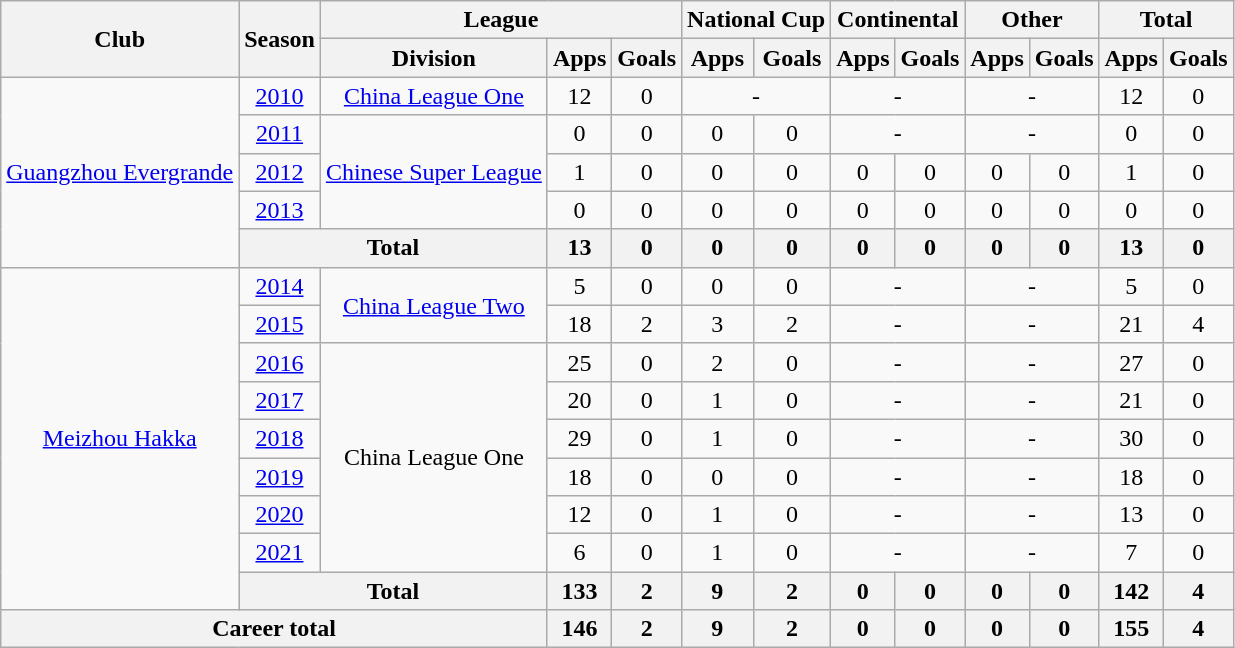<table class="wikitable" style="text-align: center">
<tr>
<th rowspan="2">Club</th>
<th rowspan="2">Season</th>
<th colspan="3">League</th>
<th colspan="2">National Cup</th>
<th colspan="2">Continental</th>
<th colspan="2">Other</th>
<th colspan="2">Total</th>
</tr>
<tr>
<th>Division</th>
<th>Apps</th>
<th>Goals</th>
<th>Apps</th>
<th>Goals</th>
<th>Apps</th>
<th>Goals</th>
<th>Apps</th>
<th>Goals</th>
<th>Apps</th>
<th>Goals</th>
</tr>
<tr>
<td rowspan=5><a href='#'>Guangzhou Evergrande</a></td>
<td><a href='#'>2010</a></td>
<td><a href='#'>China League One</a></td>
<td>12</td>
<td>0</td>
<td colspan="2">-</td>
<td colspan="2">-</td>
<td colspan="2">-</td>
<td>12</td>
<td>0</td>
</tr>
<tr>
<td><a href='#'>2011</a></td>
<td rowspan="3"><a href='#'>Chinese Super League</a></td>
<td>0</td>
<td>0</td>
<td>0</td>
<td>0</td>
<td colspan="2">-</td>
<td colspan="2">-</td>
<td>0</td>
<td>0</td>
</tr>
<tr>
<td><a href='#'>2012</a></td>
<td>1</td>
<td>0</td>
<td>0</td>
<td>0</td>
<td>0</td>
<td>0</td>
<td>0</td>
<td>0</td>
<td>1</td>
<td>0</td>
</tr>
<tr>
<td><a href='#'>2013</a></td>
<td>0</td>
<td>0</td>
<td>0</td>
<td>0</td>
<td>0</td>
<td>0</td>
<td>0</td>
<td>0</td>
<td>0</td>
<td>0</td>
</tr>
<tr>
<th colspan=2>Total</th>
<th>13</th>
<th>0</th>
<th>0</th>
<th>0</th>
<th>0</th>
<th>0</th>
<th>0</th>
<th>0</th>
<th>13</th>
<th>0</th>
</tr>
<tr>
<td rowspan=9><a href='#'>Meizhou Hakka</a></td>
<td><a href='#'>2014</a></td>
<td rowspan=2><a href='#'>China League Two</a></td>
<td>5</td>
<td>0</td>
<td>0</td>
<td>0</td>
<td colspan="2">-</td>
<td colspan="2">-</td>
<td>5</td>
<td>0</td>
</tr>
<tr>
<td><a href='#'>2015</a></td>
<td>18</td>
<td>2</td>
<td>3</td>
<td>2</td>
<td colspan="2">-</td>
<td colspan="2">-</td>
<td>21</td>
<td>4</td>
</tr>
<tr>
<td><a href='#'>2016</a></td>
<td rowspan=6>China League One</td>
<td>25</td>
<td>0</td>
<td>2</td>
<td>0</td>
<td colspan="2">-</td>
<td colspan="2">-</td>
<td>27</td>
<td>0</td>
</tr>
<tr>
<td><a href='#'>2017</a></td>
<td>20</td>
<td>0</td>
<td>1</td>
<td>0</td>
<td colspan="2">-</td>
<td colspan="2">-</td>
<td>21</td>
<td>0</td>
</tr>
<tr>
<td><a href='#'>2018</a></td>
<td>29</td>
<td>0</td>
<td>1</td>
<td>0</td>
<td colspan="2">-</td>
<td colspan="2">-</td>
<td>30</td>
<td>0</td>
</tr>
<tr>
<td><a href='#'>2019</a></td>
<td>18</td>
<td>0</td>
<td>0</td>
<td>0</td>
<td colspan="2">-</td>
<td colspan="2">-</td>
<td>18</td>
<td>0</td>
</tr>
<tr>
<td><a href='#'>2020</a></td>
<td>12</td>
<td>0</td>
<td>1</td>
<td>0</td>
<td colspan="2">-</td>
<td colspan="2">-</td>
<td>13</td>
<td>0</td>
</tr>
<tr>
<td><a href='#'>2021</a></td>
<td>6</td>
<td>0</td>
<td>1</td>
<td>0</td>
<td colspan="2">-</td>
<td colspan="2">-</td>
<td>7</td>
<td>0</td>
</tr>
<tr>
<th colspan=2>Total</th>
<th>133</th>
<th>2</th>
<th>9</th>
<th>2</th>
<th>0</th>
<th>0</th>
<th>0</th>
<th>0</th>
<th>142</th>
<th>4</th>
</tr>
<tr>
<th colspan=3>Career total</th>
<th>146</th>
<th>2</th>
<th>9</th>
<th>2</th>
<th>0</th>
<th>0</th>
<th>0</th>
<th>0</th>
<th>155</th>
<th>4</th>
</tr>
</table>
